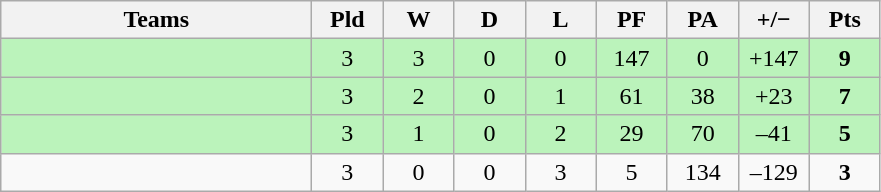<table class="wikitable" style="text-align: center;">
<tr>
<th width="200">Teams</th>
<th width="40">Pld</th>
<th width="40">W</th>
<th width="40">D</th>
<th width="40">L</th>
<th width="40">PF</th>
<th width="40">PA</th>
<th width="40">+/−</th>
<th width="40">Pts</th>
</tr>
<tr style="background-color:#bbf3bb;">
<td align=left></td>
<td>3</td>
<td>3</td>
<td>0</td>
<td>0</td>
<td>147</td>
<td>0</td>
<td>+147</td>
<td><strong>9</strong></td>
</tr>
<tr style="background-color:#bbf3bb;">
<td align=left></td>
<td>3</td>
<td>2</td>
<td>0</td>
<td>1</td>
<td>61</td>
<td>38</td>
<td>+23</td>
<td><strong>7</strong></td>
</tr>
<tr style="background-color:#bbf3bb;">
<td align=left></td>
<td>3</td>
<td>1</td>
<td>0</td>
<td>2</td>
<td>29</td>
<td>70</td>
<td>–41</td>
<td><strong>5</strong></td>
</tr>
<tr>
<td align=left></td>
<td>3</td>
<td>0</td>
<td>0</td>
<td>3</td>
<td>5</td>
<td>134</td>
<td>–129</td>
<td><strong>3</strong></td>
</tr>
</table>
